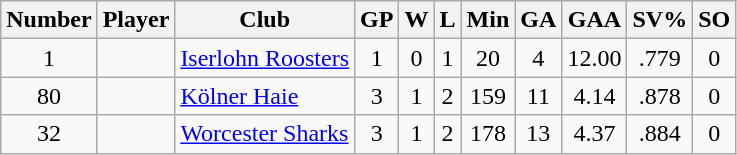<table class="wikitable sortable" style="text-align: center;">
<tr>
<th>Number</th>
<th>Player</th>
<th>Club</th>
<th>GP</th>
<th>W</th>
<th>L</th>
<th>Min</th>
<th>GA</th>
<th>GAA</th>
<th>SV%</th>
<th>SO</th>
</tr>
<tr>
<td>1</td>
<td align="left"></td>
<td align="left"><a href='#'>Iserlohn Roosters</a></td>
<td>1</td>
<td>0</td>
<td>1</td>
<td>20</td>
<td>4</td>
<td>12.00</td>
<td>.779</td>
<td>0</td>
</tr>
<tr>
<td>80</td>
<td align="left"></td>
<td align="left"><a href='#'>Kölner Haie</a></td>
<td>3</td>
<td>1</td>
<td>2</td>
<td>159</td>
<td>11</td>
<td>4.14</td>
<td>.878</td>
<td>0</td>
</tr>
<tr>
<td>32</td>
<td align="left"></td>
<td align="left"><a href='#'>Worcester Sharks</a></td>
<td>3</td>
<td>1</td>
<td>2</td>
<td>178</td>
<td>13</td>
<td>4.37</td>
<td>.884</td>
<td>0</td>
</tr>
</table>
